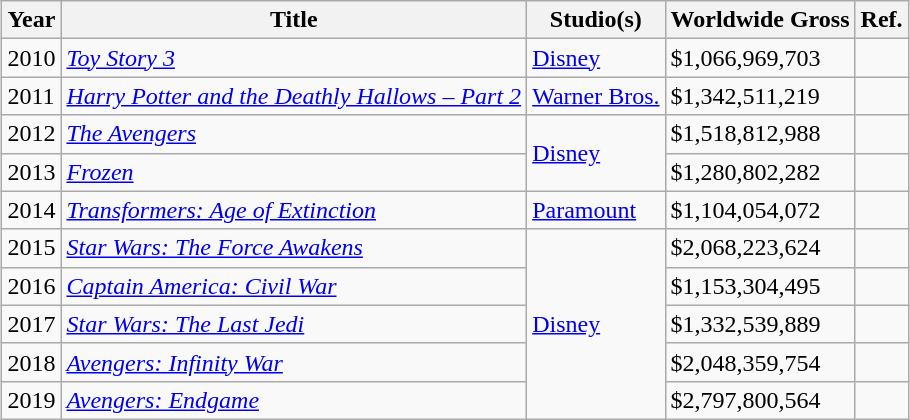<table class="wikitable sortable"  style="margin:auto; margin:auto;">
<tr>
<th>Year</th>
<th>Title</th>
<th>Studio(s)</th>
<th>Worldwide Gross</th>
<th>Ref.</th>
</tr>
<tr>
<td>2010</td>
<td><em><a href='#'>Toy Story 3</a></em></td>
<td><a href='#'>Disney</a></td>
<td>$1,066,969,703</td>
<td></td>
</tr>
<tr>
<td>2011</td>
<td><em><a href='#'>Harry Potter and the Deathly Hallows – Part 2</a></em></td>
<td><a href='#'>Warner Bros.</a></td>
<td>$1,342,511,219</td>
<td></td>
</tr>
<tr>
<td>2012</td>
<td><em><a href='#'>The Avengers</a></em></td>
<td rowspan="2"><a href='#'>Disney</a></td>
<td>$1,518,812,988</td>
<td></td>
</tr>
<tr>
<td>2013</td>
<td><em><a href='#'>Frozen</a></em></td>
<td>$1,280,802,282</td>
<td></td>
</tr>
<tr>
<td>2014</td>
<td><em><a href='#'>Transformers: Age of Extinction</a></em></td>
<td><a href='#'>Paramount</a></td>
<td>$1,104,054,072</td>
<td></td>
</tr>
<tr>
<td>2015</td>
<td scope="row" style=><em><a href='#'>Star Wars: The Force Awakens</a></em></td>
<td rowspan="5"><a href='#'>Disney</a></td>
<td>$2,068,223,624</td>
<td></td>
</tr>
<tr>
<td>2016</td>
<td><em><a href='#'>Captain America: Civil War</a></em></td>
<td>$1,153,304,495</td>
<td></td>
</tr>
<tr>
<td>2017</td>
<td><em><a href='#'>Star Wars: The Last Jedi</a></em></td>
<td>$1,332,539,889</td>
<td></td>
</tr>
<tr>
<td>2018</td>
<td><em><a href='#'>Avengers: Infinity War</a></em></td>
<td>$2,048,359,754</td>
<td></td>
</tr>
<tr>
<td>2019</td>
<td><em><a href='#'>Avengers: Endgame</a></em></td>
<td>$2,797,800,564</td>
<td><div></div></td>
</tr>
</table>
